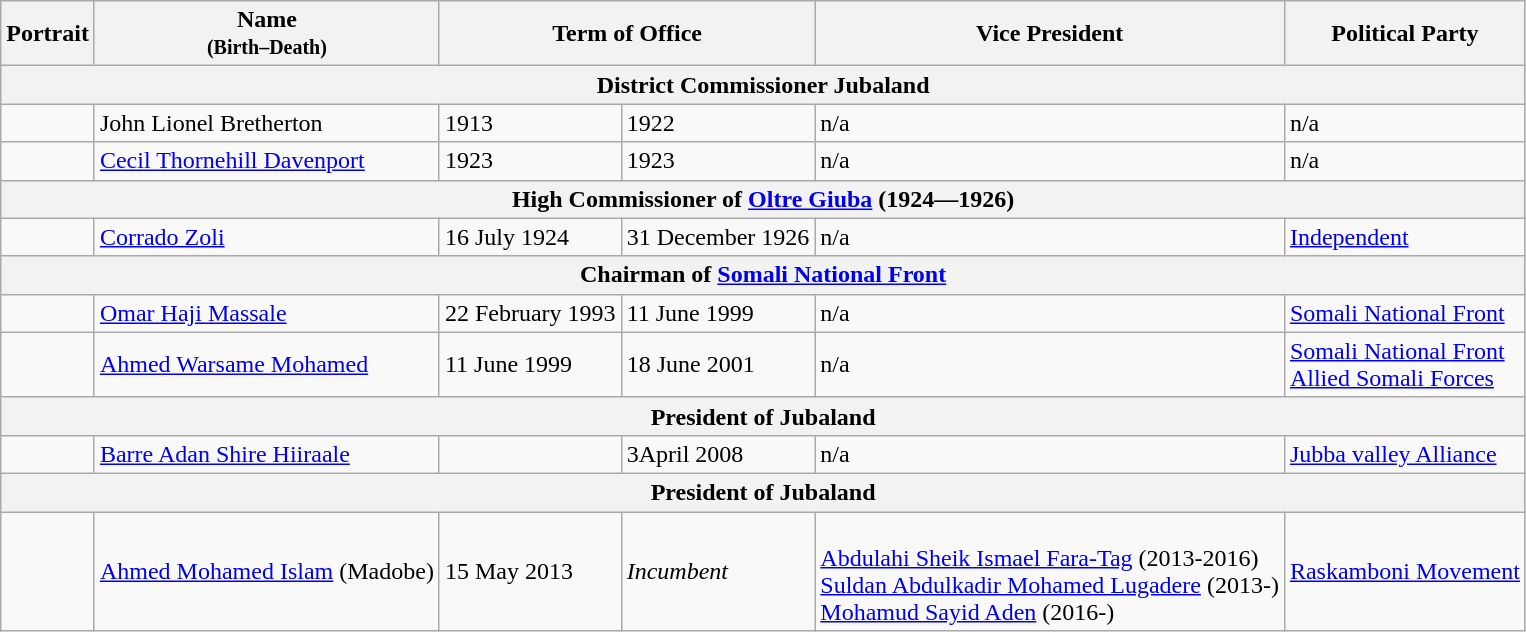<table class="wikitable">
<tr>
<th>Portrait</th>
<th>Name<br><small>(Birth–Death)</small></th>
<th colspan="2">Term of Office</th>
<th>Vice President</th>
<th>Political Party</th>
</tr>
<tr>
<th colspan="6"> District Commissioner Jubaland</th>
</tr>
<tr>
<td></td>
<td>John Lionel Bretherton </td>
<td>1913</td>
<td>1922</td>
<td>n/a</td>
<td>n/a</td>
</tr>
<tr>
<td></td>
<td><a href='#'>Cecil Thornehill Davenport</a> </td>
<td>1923</td>
<td>1923</td>
<td>n/a</td>
<td>n/a</td>
</tr>
<tr>
<th colspan="6"> High Commissioner of <a href='#'>Oltre Giuba</a> (1924—1926)</th>
</tr>
<tr>
<td></td>
<td><a href='#'>Corrado Zoli</a> </td>
<td>16 July 1924</td>
<td>31 December 1926</td>
<td>n/a</td>
<td><a href='#'>Independent</a></td>
</tr>
<tr>
<th colspan="6">Chairman of <a href='#'>Somali National Front</a></th>
</tr>
<tr>
<td></td>
<td><a href='#'>Omar Haji Massale</a></td>
<td>22 February 1993</td>
<td>11 June 1999</td>
<td>n/a</td>
<td><a href='#'>Somali National Front</a></td>
</tr>
<tr>
<td></td>
<td><a href='#'>Ahmed Warsame Mohamed</a> </td>
<td>11 June 1999</td>
<td>18 June 2001</td>
<td>n/a</td>
<td><a href='#'>Somali National Front</a><br><a href='#'>Allied Somali Forces</a></td>
</tr>
<tr>
<th colspan="6"> President of Jubaland</th>
</tr>
<tr>
<td></td>
<td><a href='#'>Barre Adan Shire Hiiraale</a></td>
<td></td>
<td>3April 2008</td>
<td>n/a</td>
<td><a href='#'>Jubba valley Alliance</a></td>
</tr>
<tr>
<th colspan="6"> President of Jubaland</th>
</tr>
<tr>
<td></td>
<td><a href='#'>Ahmed Mohamed Islam</a> (Madobe) </td>
<td>15 May 2013</td>
<td><em>Incumbent</em></td>
<td><br><a href='#'>Abdulahi Sheik Ismael Fara-Tag</a> (2013-2016)<br>
<a href='#'>Suldan Abdulkadir Mohamed Lugadere</a> (2013-)<br>
<a href='#'>Mohamud Sayid Aden</a> (2016-)</td>
<td><a href='#'>Raskamboni Movement</a></td>
</tr>
</table>
